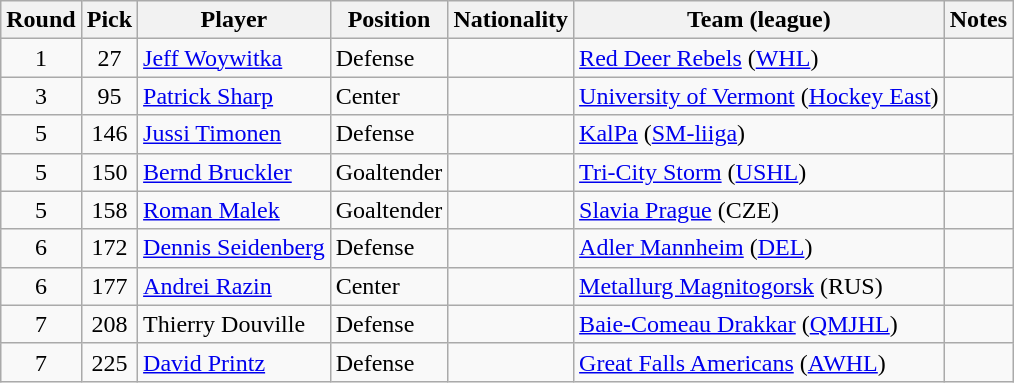<table class="wikitable">
<tr>
<th>Round</th>
<th>Pick</th>
<th>Player</th>
<th>Position</th>
<th>Nationality</th>
<th>Team (league)</th>
<th>Notes</th>
</tr>
<tr>
<td style="text-align:center">1</td>
<td style="text-align:center">27</td>
<td><a href='#'>Jeff Woywitka</a></td>
<td>Defense</td>
<td></td>
<td><a href='#'>Red Deer Rebels</a> (<a href='#'>WHL</a>)</td>
<td></td>
</tr>
<tr>
<td style="text-align:center">3</td>
<td style="text-align:center">95</td>
<td><a href='#'>Patrick Sharp</a></td>
<td>Center</td>
<td></td>
<td><a href='#'>University of Vermont</a> (<a href='#'>Hockey East</a>)</td>
<td></td>
</tr>
<tr>
<td style="text-align:center">5</td>
<td style="text-align:center">146</td>
<td><a href='#'>Jussi Timonen</a></td>
<td>Defense</td>
<td></td>
<td><a href='#'>KalPa</a> (<a href='#'>SM-liiga</a>)</td>
<td></td>
</tr>
<tr>
<td style="text-align:center">5</td>
<td style="text-align:center">150</td>
<td><a href='#'>Bernd Bruckler</a></td>
<td>Goaltender</td>
<td></td>
<td><a href='#'>Tri-City Storm</a> (<a href='#'>USHL</a>)</td>
<td></td>
</tr>
<tr>
<td style="text-align:center">5</td>
<td style="text-align:center">158</td>
<td><a href='#'>Roman Malek</a></td>
<td>Goaltender</td>
<td></td>
<td><a href='#'>Slavia Prague</a> (CZE)</td>
<td></td>
</tr>
<tr>
<td style="text-align:center">6</td>
<td style="text-align:center">172</td>
<td><a href='#'>Dennis Seidenberg</a></td>
<td>Defense</td>
<td></td>
<td><a href='#'>Adler Mannheim</a> (<a href='#'>DEL</a>)</td>
<td></td>
</tr>
<tr>
<td style="text-align:center">6</td>
<td style="text-align:center">177</td>
<td><a href='#'>Andrei Razin</a></td>
<td>Center</td>
<td></td>
<td><a href='#'>Metallurg Magnitogorsk</a> (RUS)</td>
<td></td>
</tr>
<tr>
<td style="text-align:center">7</td>
<td style="text-align:center">208</td>
<td>Thierry Douville</td>
<td>Defense</td>
<td></td>
<td><a href='#'>Baie-Comeau Drakkar</a> (<a href='#'>QMJHL</a>)</td>
<td></td>
</tr>
<tr>
<td style="text-align:center">7</td>
<td style="text-align:center">225</td>
<td><a href='#'>David Printz</a></td>
<td>Defense</td>
<td></td>
<td><a href='#'>Great Falls Americans</a> (<a href='#'>AWHL</a>)</td>
<td></td>
</tr>
</table>
